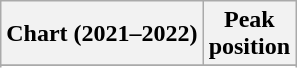<table class="wikitable sortable plainrowheaders" style="text-align:center">
<tr>
<th scope="col">Chart (2021–2022)</th>
<th scope="col">Peak<br>position</th>
</tr>
<tr>
</tr>
<tr>
</tr>
<tr>
</tr>
<tr>
</tr>
</table>
